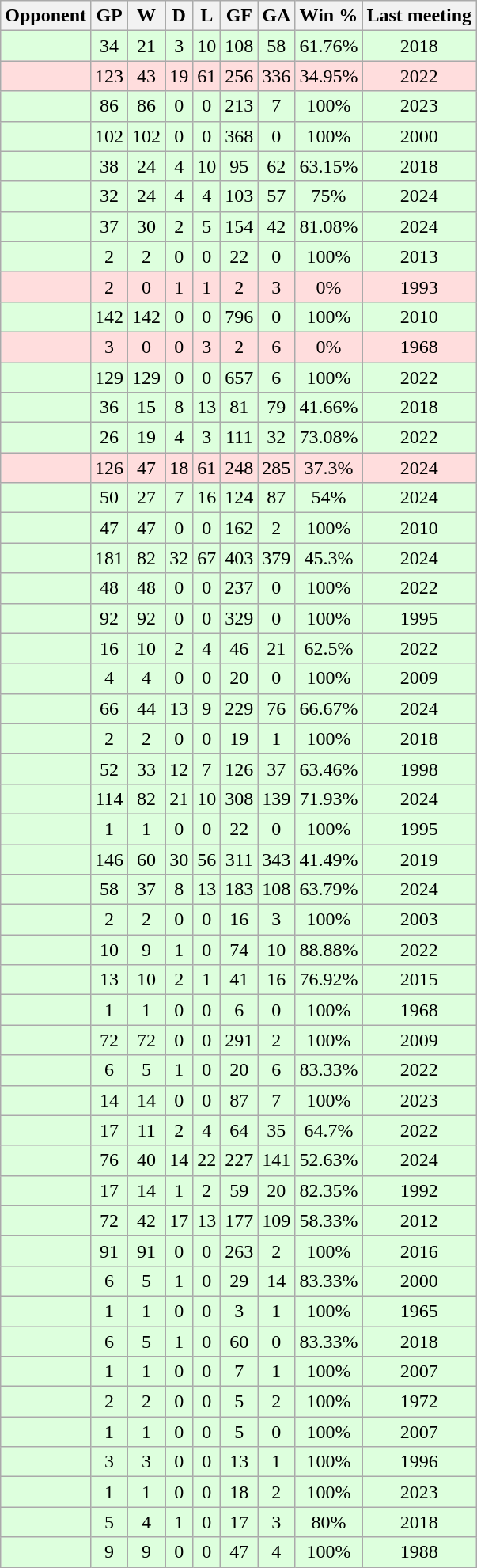<table class="wikitable sortable mw-collapsible mw-collapsed" style="text-align:center;">
<tr>
<th>Opponent</th>
<th>GP</th>
<th>W</th>
<th>D</th>
<th>L</th>
<th>GF</th>
<th>GA</th>
<th>Win %</th>
<th>Last meeting</th>
</tr>
<tr bgcolor="#dfd">
<td></td>
<td>34</td>
<td>21</td>
<td>3</td>
<td>10</td>
<td>108</td>
<td>58</td>
<td>61.76%</td>
<td>2018</td>
</tr>
<tr bgcolor="#fdd">
<td></td>
<td>123</td>
<td>43</td>
<td>19</td>
<td>61</td>
<td>256</td>
<td>336</td>
<td>34.95%</td>
<td>2022</td>
</tr>
<tr bgcolor="#dfd">
<td></td>
<td>86</td>
<td>86</td>
<td>0</td>
<td>0</td>
<td>213</td>
<td>7</td>
<td>100%</td>
<td>2023</td>
</tr>
<tr bgcolor="#dfd">
<td></td>
<td>102</td>
<td>102</td>
<td>0</td>
<td>0</td>
<td>368</td>
<td>0</td>
<td>100%</td>
<td>2000</td>
</tr>
<tr bgcolor="#dfd">
<td></td>
<td>38</td>
<td>24</td>
<td>4</td>
<td>10</td>
<td>95</td>
<td>62</td>
<td>63.15%</td>
<td>2018</td>
</tr>
<tr bgcolor="#dfd">
<td></td>
<td>32</td>
<td>24</td>
<td>4</td>
<td>4</td>
<td>103</td>
<td>57</td>
<td>75%</td>
<td>2024</td>
</tr>
<tr bgcolor="#dfd">
<td></td>
<td>37</td>
<td>30</td>
<td>2</td>
<td>5</td>
<td>154</td>
<td>42</td>
<td>81.08%</td>
<td>2024</td>
</tr>
<tr bgcolor="#dfd">
<td></td>
<td>2</td>
<td>2</td>
<td>0</td>
<td>0</td>
<td>22</td>
<td>0</td>
<td>100%</td>
<td>2013</td>
</tr>
<tr bgcolor="#fdd">
<td></td>
<td>2</td>
<td>0</td>
<td>1</td>
<td>1</td>
<td>2</td>
<td>3</td>
<td>0%</td>
<td>1993</td>
</tr>
<tr bgcolor="#dfd">
<td></td>
<td>142</td>
<td>142</td>
<td>0</td>
<td>0</td>
<td>796</td>
<td>0</td>
<td>100%</td>
<td>2010</td>
</tr>
<tr bgcolor="#fdd">
<td></td>
<td>3</td>
<td>0</td>
<td>0</td>
<td>3</td>
<td>2</td>
<td>6</td>
<td>0%</td>
<td>1968</td>
</tr>
<tr bgcolor="#dfd">
<td></td>
<td>129</td>
<td>129</td>
<td>0</td>
<td>0</td>
<td>657</td>
<td>6</td>
<td>100%</td>
<td>2022</td>
</tr>
<tr bgcolor="#dfd">
<td></td>
<td>36</td>
<td>15</td>
<td>8</td>
<td>13</td>
<td>81</td>
<td>79</td>
<td>41.66%</td>
<td>2018</td>
</tr>
<tr bgcolor="#dfd">
<td></td>
<td>26</td>
<td>19</td>
<td>4</td>
<td>3</td>
<td>111</td>
<td>32</td>
<td>73.08%</td>
<td>2022</td>
</tr>
<tr bgcolor="#fdd">
<td></td>
<td>126</td>
<td>47</td>
<td>18</td>
<td>61</td>
<td>248</td>
<td>285</td>
<td>37.3%</td>
<td>2024</td>
</tr>
<tr bgcolor="#dfd">
<td></td>
<td>50</td>
<td>27</td>
<td>7</td>
<td>16</td>
<td>124</td>
<td>87</td>
<td>54%</td>
<td>2024</td>
</tr>
<tr bgcolor="#dfd">
<td></td>
<td>47</td>
<td>47</td>
<td>0</td>
<td>0</td>
<td>162</td>
<td>2</td>
<td>100%</td>
<td>2010</td>
</tr>
<tr bgcolor="#dfd">
<td></td>
<td>181</td>
<td>82</td>
<td>32</td>
<td>67</td>
<td>403</td>
<td>379</td>
<td>45.3%</td>
<td>2024</td>
</tr>
<tr bgcolor="#dfd">
<td></td>
<td>48</td>
<td>48</td>
<td>0</td>
<td>0</td>
<td>237</td>
<td>0</td>
<td>100%</td>
<td>2022</td>
</tr>
<tr bgcolor="#dfd">
<td></td>
<td>92</td>
<td>92</td>
<td>0</td>
<td>0</td>
<td>329</td>
<td>0</td>
<td>100%</td>
<td>1995</td>
</tr>
<tr bgcolor="#dfd">
<td></td>
<td>16</td>
<td>10</td>
<td>2</td>
<td>4</td>
<td>46</td>
<td>21</td>
<td>62.5%</td>
<td>2022</td>
</tr>
<tr bgcolor="#dfd">
<td></td>
<td>4</td>
<td>4</td>
<td>0</td>
<td>0</td>
<td>20</td>
<td>0</td>
<td>100%</td>
<td>2009</td>
</tr>
<tr bgcolor="#dfd">
<td></td>
<td>66</td>
<td>44</td>
<td>13</td>
<td>9</td>
<td>229</td>
<td>76</td>
<td>66.67%</td>
<td>2024</td>
</tr>
<tr bgcolor="#dfd">
<td></td>
<td>2</td>
<td>2</td>
<td>0</td>
<td>0</td>
<td>19</td>
<td>1</td>
<td>100%</td>
<td>2018</td>
</tr>
<tr bgcolor="#dfd">
<td></td>
<td>52</td>
<td>33</td>
<td>12</td>
<td>7</td>
<td>126</td>
<td>37</td>
<td>63.46%</td>
<td>1998</td>
</tr>
<tr bgcolor="#dfd">
<td></td>
<td>114</td>
<td>82</td>
<td>21</td>
<td>10</td>
<td>308</td>
<td>139</td>
<td>71.93%</td>
<td>2024</td>
</tr>
<tr bgcolor="#dfd">
<td></td>
<td>1</td>
<td>1</td>
<td>0</td>
<td>0</td>
<td>22</td>
<td>0</td>
<td>100%</td>
<td>1995</td>
</tr>
<tr bgcolor="#dfd">
<td></td>
<td>146</td>
<td>60</td>
<td>30</td>
<td>56</td>
<td>311</td>
<td>343</td>
<td>41.49%</td>
<td>2019</td>
</tr>
<tr bgcolor="#dfd">
<td></td>
<td>58</td>
<td>37</td>
<td>8</td>
<td>13</td>
<td>183</td>
<td>108</td>
<td>63.79%</td>
<td>2024</td>
</tr>
<tr bgcolor="#dfd">
<td></td>
<td>2</td>
<td>2</td>
<td>0</td>
<td>0</td>
<td>16</td>
<td>3</td>
<td>100%</td>
<td>2003</td>
</tr>
<tr bgcolor="#dfd">
<td></td>
<td>10</td>
<td>9</td>
<td>1</td>
<td>0</td>
<td>74</td>
<td>10</td>
<td>88.88%</td>
<td>2022</td>
</tr>
<tr bgcolor="#dfd">
<td></td>
<td>13</td>
<td>10</td>
<td>2</td>
<td>1</td>
<td>41</td>
<td>16</td>
<td>76.92%</td>
<td>2015</td>
</tr>
<tr bgcolor="#dfd">
<td></td>
<td>1</td>
<td>1</td>
<td>0</td>
<td>0</td>
<td>6</td>
<td>0</td>
<td>100%</td>
<td>1968</td>
</tr>
<tr bgcolor="#dfd">
<td></td>
<td>72</td>
<td>72</td>
<td>0</td>
<td>0</td>
<td>291</td>
<td>2</td>
<td>100%</td>
<td>2009</td>
</tr>
<tr bgcolor="#dfd">
<td></td>
<td>6</td>
<td>5</td>
<td>1</td>
<td>0</td>
<td>20</td>
<td>6</td>
<td>83.33%</td>
<td>2022</td>
</tr>
<tr bgcolor="#dfd">
<td></td>
<td>14</td>
<td>14</td>
<td>0</td>
<td>0</td>
<td>87</td>
<td>7</td>
<td>100%</td>
<td>2023</td>
</tr>
<tr bgcolor="#dfd">
<td></td>
<td>17</td>
<td>11</td>
<td>2</td>
<td>4</td>
<td>64</td>
<td>35</td>
<td>64.7%</td>
<td>2022</td>
</tr>
<tr bgcolor="#dfd">
<td></td>
<td>76</td>
<td>40</td>
<td>14</td>
<td>22</td>
<td>227</td>
<td>141</td>
<td>52.63%</td>
<td>2024</td>
</tr>
<tr bgcolor="#dfd">
<td></td>
<td>17</td>
<td>14</td>
<td>1</td>
<td>2</td>
<td>59</td>
<td>20</td>
<td>82.35%</td>
<td>1992</td>
</tr>
<tr bgcolor="#dfd">
<td></td>
<td>72</td>
<td>42</td>
<td>17</td>
<td>13</td>
<td>177</td>
<td>109</td>
<td>58.33%</td>
<td>2012</td>
</tr>
<tr bgcolor="#dfd">
<td></td>
<td>91</td>
<td>91</td>
<td>0</td>
<td>0</td>
<td>263</td>
<td>2</td>
<td>100%</td>
<td>2016</td>
</tr>
<tr bgcolor="#dfd">
<td></td>
<td>6</td>
<td>5</td>
<td>1</td>
<td>0</td>
<td>29</td>
<td>14</td>
<td>83.33%</td>
<td>2000</td>
</tr>
<tr bgcolor="#dfd">
<td></td>
<td>1</td>
<td>1</td>
<td>0</td>
<td>0</td>
<td>3</td>
<td>1</td>
<td>100%</td>
<td>1965</td>
</tr>
<tr bgcolor="#dfd">
<td></td>
<td>6</td>
<td>5</td>
<td>1</td>
<td>0</td>
<td>60</td>
<td>0</td>
<td>83.33%</td>
<td>2018</td>
</tr>
<tr bgcolor="#dfd">
<td></td>
<td>1</td>
<td>1</td>
<td>0</td>
<td>0</td>
<td>7</td>
<td>1</td>
<td>100%</td>
<td>2007</td>
</tr>
<tr bgcolor="#dfd">
<td></td>
<td>2</td>
<td>2</td>
<td>0</td>
<td>0</td>
<td>5</td>
<td>2</td>
<td>100%</td>
<td>1972</td>
</tr>
<tr bgcolor="#dfd">
<td></td>
<td>1</td>
<td>1</td>
<td>0</td>
<td>0</td>
<td>5</td>
<td>0</td>
<td>100%</td>
<td>2007</td>
</tr>
<tr bgcolor="#dfd">
<td></td>
<td>3</td>
<td>3</td>
<td>0</td>
<td>0</td>
<td>13</td>
<td>1</td>
<td>100%</td>
<td>1996</td>
</tr>
<tr bgcolor="#dfd">
<td></td>
<td>1</td>
<td>1</td>
<td>0</td>
<td>0</td>
<td>18</td>
<td>2</td>
<td>100%</td>
<td>2023</td>
</tr>
<tr bgcolor="#dfd">
<td></td>
<td>5</td>
<td>4</td>
<td>1</td>
<td>0</td>
<td>17</td>
<td>3</td>
<td>80%</td>
<td>2018</td>
</tr>
<tr bgcolor="#dfd">
<td></td>
<td>9</td>
<td>9</td>
<td>0</td>
<td>0</td>
<td>47</td>
<td>4</td>
<td>100%</td>
<td>1988</td>
</tr>
</table>
